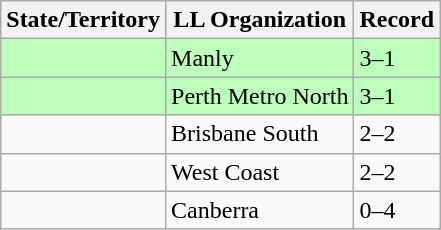<table class="wikitable">
<tr>
<th>State/Territory</th>
<th>LL Organization</th>
<th>Record</th>
</tr>
<tr bgcolor=#bbffbb>
<td><strong></strong></td>
<td>Manly</td>
<td>3–1</td>
</tr>
<tr bgcolor=#bbffbb>
<td><strong></strong></td>
<td>Perth Metro North</td>
<td>3–1</td>
</tr>
<tr>
<td><strong></strong></td>
<td>Brisbane South</td>
<td>2–2</td>
</tr>
<tr>
<td><strong></strong></td>
<td>West Coast</td>
<td>2–2</td>
</tr>
<tr>
<td><strong></strong></td>
<td>Canberra</td>
<td>0–4</td>
</tr>
</table>
